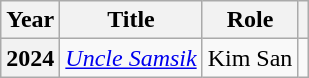<table class="wikitable plainrowheaders sortable">
<tr>
<th scope="col">Year</th>
<th scope="col">Title</th>
<th scope="col">Role</th>
<th scope="col" class="unsortable"></th>
</tr>
<tr>
<th scope="row">2024</th>
<td><em><a href='#'>Uncle Samsik</a></em></td>
<td>Kim San</td>
<td style="text-align:center"></td>
</tr>
</table>
